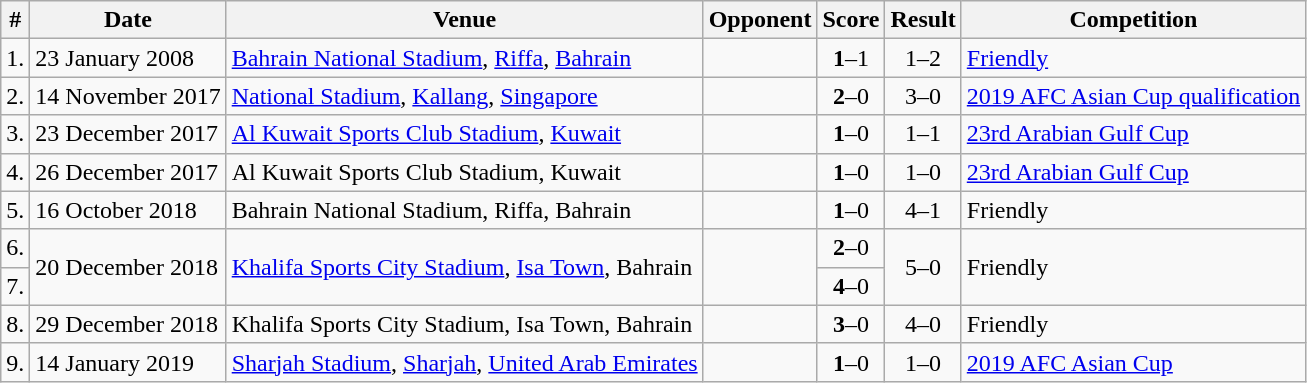<table class="wikitable">
<tr>
<th>#</th>
<th>Date</th>
<th>Venue</th>
<th>Opponent</th>
<th>Score</th>
<th>Result</th>
<th>Competition</th>
</tr>
<tr>
<td>1.</td>
<td>23 January 2008</td>
<td><a href='#'>Bahrain National Stadium</a>, <a href='#'>Riffa</a>, <a href='#'>Bahrain</a></td>
<td></td>
<td align=center><strong>1</strong>–1</td>
<td align=center>1–2</td>
<td><a href='#'>Friendly</a></td>
</tr>
<tr>
<td>2.</td>
<td>14 November 2017</td>
<td><a href='#'>National Stadium</a>, <a href='#'>Kallang</a>, <a href='#'>Singapore</a></td>
<td></td>
<td align=center><strong>2</strong>–0</td>
<td align=center>3–0</td>
<td><a href='#'>2019 AFC Asian Cup qualification</a></td>
</tr>
<tr>
<td>3.</td>
<td>23 December 2017</td>
<td><a href='#'>Al Kuwait Sports Club Stadium</a>, <a href='#'>Kuwait</a></td>
<td></td>
<td align=center><strong>1</strong>–0</td>
<td align=center>1–1</td>
<td><a href='#'>23rd Arabian Gulf Cup</a></td>
</tr>
<tr>
<td>4.</td>
<td>26 December 2017</td>
<td>Al Kuwait Sports Club Stadium, Kuwait</td>
<td></td>
<td align=center><strong>1</strong>–0</td>
<td align=center>1–0</td>
<td><a href='#'>23rd Arabian Gulf Cup</a></td>
</tr>
<tr>
<td>5.</td>
<td>16 October 2018</td>
<td>Bahrain National Stadium, Riffa, Bahrain</td>
<td></td>
<td align=center><strong>1</strong>–0</td>
<td align=center>4–1</td>
<td>Friendly</td>
</tr>
<tr>
<td>6.</td>
<td rowspan=2>20 December 2018</td>
<td rowspan=2><a href='#'>Khalifa Sports City Stadium</a>, <a href='#'>Isa Town</a>, Bahrain</td>
<td rowspan=2></td>
<td align=center><strong>2</strong>–0</td>
<td rowspan=2 align=center>5–0</td>
<td rowspan=2>Friendly</td>
</tr>
<tr>
<td>7.</td>
<td align=center><strong>4</strong>–0</td>
</tr>
<tr>
<td>8.</td>
<td>29 December 2018</td>
<td>Khalifa Sports City Stadium, Isa Town, Bahrain</td>
<td></td>
<td align=center><strong>3</strong>–0</td>
<td align=center>4–0</td>
<td>Friendly</td>
</tr>
<tr>
<td>9.</td>
<td>14 January 2019</td>
<td><a href='#'>Sharjah Stadium</a>, <a href='#'>Sharjah</a>, <a href='#'>United Arab Emirates</a></td>
<td></td>
<td align=center><strong>1</strong>–0</td>
<td align=center>1–0</td>
<td><a href='#'>2019 AFC Asian Cup</a></td>
</tr>
</table>
